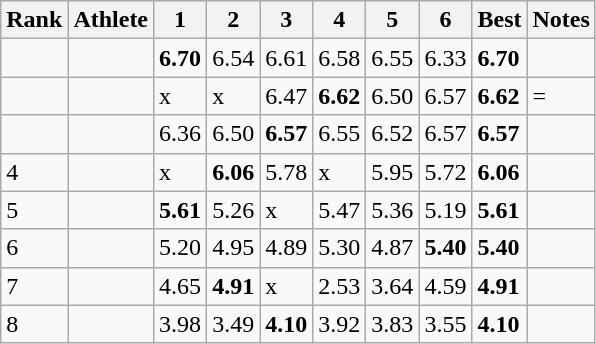<table class="wikitable sortable" style="text-align:left">
<tr>
<th>Rank</th>
<th>Athlete</th>
<th>1</th>
<th>2</th>
<th>3</th>
<th>4</th>
<th>5</th>
<th>6</th>
<th>Best</th>
<th>Notes</th>
</tr>
<tr>
<td></td>
<td></td>
<td><strong>6.70</strong></td>
<td>6.54</td>
<td>6.61</td>
<td>6.58</td>
<td>6.55</td>
<td>6.33</td>
<td><strong>6.70</strong></td>
<td></td>
</tr>
<tr>
<td></td>
<td></td>
<td>x</td>
<td>x</td>
<td>6.47</td>
<td><strong>6.62</strong></td>
<td>6.50</td>
<td>6.57</td>
<td><strong>6.62</strong></td>
<td>=</td>
</tr>
<tr>
<td></td>
<td></td>
<td>6.36</td>
<td>6.50</td>
<td><strong>6.57</strong></td>
<td>6.55</td>
<td>6.52</td>
<td>6.57</td>
<td><strong>6.57</strong></td>
<td></td>
</tr>
<tr>
<td>4</td>
<td></td>
<td>x</td>
<td><strong>6.06</strong></td>
<td>5.78</td>
<td>x</td>
<td>5.95</td>
<td>5.72</td>
<td><strong>6.06</strong></td>
<td></td>
</tr>
<tr>
<td>5</td>
<td></td>
<td><strong>5.61</strong></td>
<td>5.26</td>
<td>x</td>
<td>5.47</td>
<td>5.36</td>
<td>5.19</td>
<td><strong>5.61</strong></td>
<td></td>
</tr>
<tr>
<td>6</td>
<td></td>
<td>5.20</td>
<td>4.95</td>
<td>4.89</td>
<td>5.30</td>
<td>4.87</td>
<td><strong>5.40</strong></td>
<td><strong>5.40</strong></td>
<td></td>
</tr>
<tr>
<td>7</td>
<td></td>
<td>4.65</td>
<td><strong>4.91</strong></td>
<td>x</td>
<td>2.53</td>
<td>3.64</td>
<td>4.59</td>
<td><strong>4.91</strong></td>
<td></td>
</tr>
<tr>
<td>8</td>
<td></td>
<td>3.98</td>
<td>3.49</td>
<td><strong>4.10</strong></td>
<td>3.92</td>
<td>3.83</td>
<td>3.55</td>
<td><strong>4.10</strong></td>
<td></td>
</tr>
</table>
